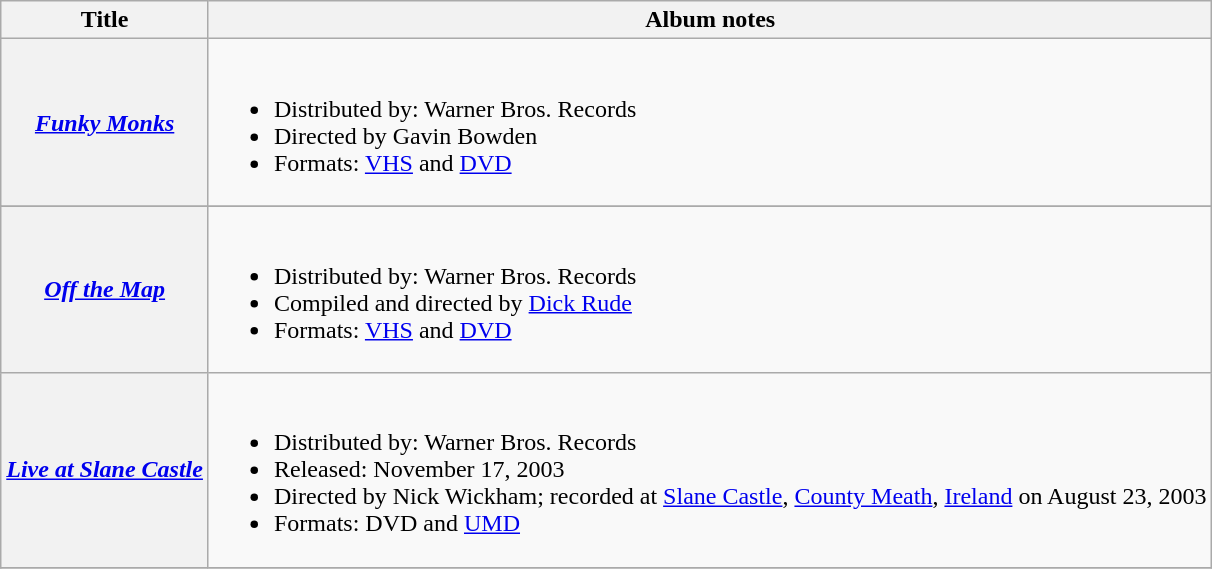<table class="wikitable plainrowheaders">
<tr>
<th scope="col">Title</th>
<th scope="col">Album notes</th>
</tr>
<tr>
<th scope="row"><em><a href='#'>Funky Monks</a></em></th>
<td><br><ul><li>Distributed by: Warner Bros. Records</li><li>Directed by Gavin Bowden</li><li>Formats: <a href='#'>VHS</a> and <a href='#'>DVD</a></li></ul></td>
</tr>
<tr>
</tr>
<tr>
<th scope="row"><em><a href='#'>Off the Map</a></em></th>
<td><br><ul><li>Distributed by: Warner Bros. Records</li><li>Compiled and directed by <a href='#'>Dick Rude</a></li><li>Formats: <a href='#'>VHS</a> and <a href='#'>DVD</a></li></ul></td>
</tr>
<tr>
<th scope="row"><em><a href='#'>Live at Slane Castle</a></em></th>
<td><br><ul><li>Distributed by: Warner Bros. Records</li><li>Released: November 17, 2003</li><li>Directed by Nick Wickham; recorded at <a href='#'>Slane Castle</a>, <a href='#'>County Meath</a>, <a href='#'>Ireland</a> on August 23, 2003</li><li>Formats: DVD and <a href='#'>UMD</a></li></ul></td>
</tr>
<tr>
</tr>
</table>
